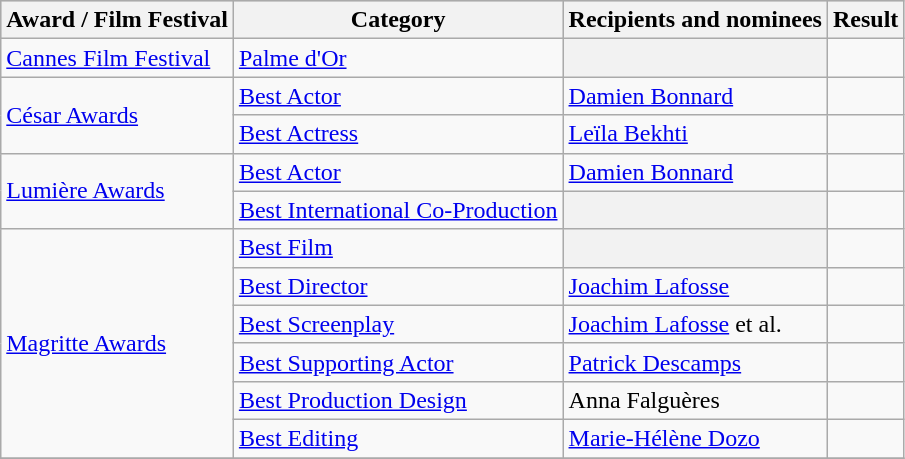<table class="wikitable plainrowheaders sortable">
<tr style="background:#ccc; text-align:center;">
<th scope="col">Award / Film Festival</th>
<th scope="col">Category</th>
<th scope="col">Recipients and nominees</th>
<th scope="col">Result</th>
</tr>
<tr>
<td><a href='#'>Cannes Film Festival</a></td>
<td><a href='#'>Palme d'Or</a></td>
<th></th>
<td></td>
</tr>
<tr>
<td rowspan=2><a href='#'>César Awards</a></td>
<td><a href='#'>Best Actor</a></td>
<td><a href='#'>Damien Bonnard</a></td>
<td></td>
</tr>
<tr>
<td><a href='#'>Best Actress</a></td>
<td><a href='#'>Leïla Bekhti</a></td>
<td></td>
</tr>
<tr>
<td rowspan=2><a href='#'>Lumière Awards</a></td>
<td><a href='#'>Best Actor</a></td>
<td><a href='#'>Damien Bonnard</a></td>
<td></td>
</tr>
<tr>
<td><a href='#'>Best International Co-Production</a></td>
<th></th>
<td></td>
</tr>
<tr>
<td rowspan=6><a href='#'>Magritte Awards</a></td>
<td><a href='#'>Best Film</a></td>
<th></th>
<td></td>
</tr>
<tr>
<td><a href='#'>Best Director</a></td>
<td><a href='#'>Joachim Lafosse</a></td>
<td></td>
</tr>
<tr>
<td><a href='#'>Best Screenplay</a></td>
<td><a href='#'>Joachim Lafosse</a> et al.</td>
<td></td>
</tr>
<tr>
<td><a href='#'>Best Supporting Actor</a></td>
<td><a href='#'>Patrick Descamps</a></td>
<td></td>
</tr>
<tr>
<td><a href='#'>Best Production Design</a></td>
<td>Anna Falguères</td>
<td></td>
</tr>
<tr>
<td><a href='#'>Best Editing</a></td>
<td><a href='#'>Marie-Hélène Dozo</a></td>
<td></td>
</tr>
<tr>
</tr>
</table>
